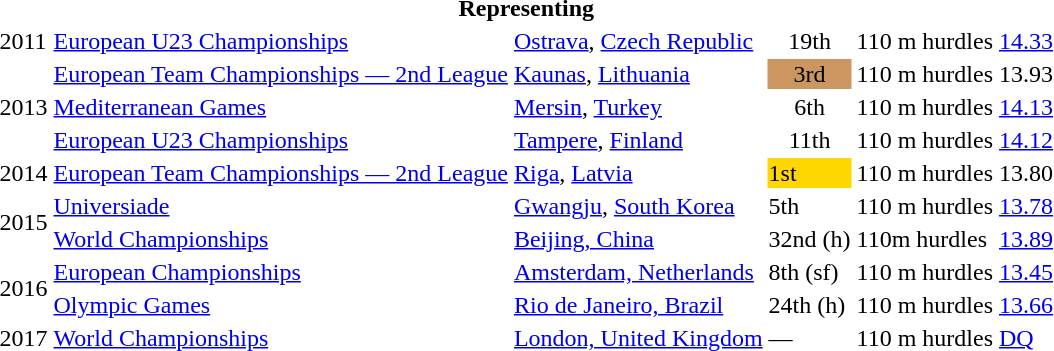<table>
<tr>
<th colspan="6">Representing </th>
</tr>
<tr>
<td>2011</td>
<td><a href='#'>European U23 Championships</a></td>
<td><a href='#'>Ostrava</a>, <a href='#'>Czech Republic</a></td>
<td align=center>19th</td>
<td>110 m hurdles</td>
<td><a href='#'>14.33</a></td>
</tr>
<tr>
<td rowspan=3>2013</td>
<td><a href='#'>European Team Championships — 2nd League</a></td>
<td><a href='#'>Kaunas</a>, <a href='#'>Lithuania</a></td>
<td bgcolor=cc966 align=center>3rd</td>
<td>110 m hurdles</td>
<td>13.93</td>
</tr>
<tr>
<td><a href='#'>Mediterranean Games</a></td>
<td><a href='#'>Mersin</a>, <a href='#'>Turkey</a></td>
<td align=center>6th</td>
<td>110 m hurdles</td>
<td><a href='#'>14.13</a></td>
</tr>
<tr>
<td><a href='#'>European U23 Championships</a></td>
<td><a href='#'>Tampere</a>, <a href='#'>Finland</a></td>
<td align=center>11th</td>
<td>110 m hurdles</td>
<td><a href='#'>14.12</a></td>
</tr>
<tr>
<td>2014</td>
<td><a href='#'>European Team Championships — 2nd League</a></td>
<td><a href='#'>Riga</a>, <a href='#'>Latvia</a></td>
<td bgcolor="gold">1st</td>
<td>110 m hurdles</td>
<td>13.80</td>
</tr>
<tr>
<td rowspan=2>2015</td>
<td><a href='#'>Universiade</a></td>
<td><a href='#'>Gwangju</a>, <a href='#'>South Korea</a></td>
<td>5th</td>
<td>110 m hurdles</td>
<td><a href='#'>13.78</a></td>
</tr>
<tr>
<td><a href='#'>World Championships</a></td>
<td><a href='#'>Beijing, China</a></td>
<td>32nd (h)</td>
<td>110m hurdles</td>
<td><a href='#'>13.89</a></td>
</tr>
<tr>
<td rowspan=2>2016</td>
<td><a href='#'>European Championships</a></td>
<td><a href='#'>Amsterdam, Netherlands</a></td>
<td>8th (sf)</td>
<td>110 m hurdles</td>
<td><a href='#'>13.45</a></td>
</tr>
<tr>
<td><a href='#'>Olympic Games</a></td>
<td><a href='#'>Rio de Janeiro, Brazil</a></td>
<td>24th (h)</td>
<td>110 m hurdles</td>
<td><a href='#'>13.66</a></td>
</tr>
<tr>
<td>2017</td>
<td><a href='#'>World Championships</a></td>
<td><a href='#'>London, United Kingdom</a></td>
<td>—</td>
<td>110 m hurdles</td>
<td><a href='#'>DQ</a></td>
</tr>
</table>
